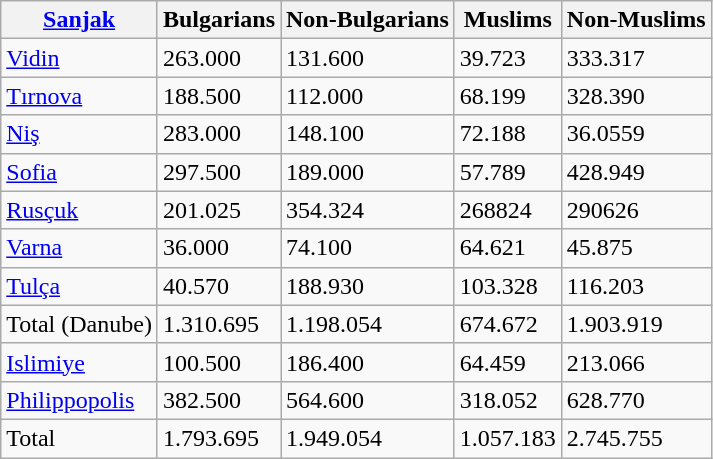<table class="wikitable sortable">
<tr>
<th><a href='#'>Sanjak</a></th>
<th>Bulgarians</th>
<th>Non-Bulgarians</th>
<th>Muslims</th>
<th>Non-Muslims</th>
</tr>
<tr>
<td><a href='#'>Vidin</a></td>
<td>263.000</td>
<td>131.600</td>
<td>39.723</td>
<td>333.317</td>
</tr>
<tr>
<td><a href='#'>Tırnova</a></td>
<td>188.500</td>
<td>112.000</td>
<td>68.199</td>
<td>328.390</td>
</tr>
<tr>
<td><a href='#'>Niş</a></td>
<td>283.000</td>
<td>148.100</td>
<td>72.188</td>
<td>36.0559</td>
</tr>
<tr>
<td><a href='#'>Sofia</a></td>
<td>297.500</td>
<td>189.000</td>
<td>57.789</td>
<td>428.949</td>
</tr>
<tr>
<td><a href='#'>Rusçuk</a></td>
<td>201.025</td>
<td>354.324</td>
<td>268824</td>
<td>290626</td>
</tr>
<tr>
<td><a href='#'>Varna</a></td>
<td>36.000</td>
<td>74.100</td>
<td>64.621</td>
<td>45.875</td>
</tr>
<tr>
<td><a href='#'>Tulça</a></td>
<td>40.570</td>
<td>188.930</td>
<td>103.328</td>
<td>116.203</td>
</tr>
<tr>
<td>Total (Danube)</td>
<td>1.310.695</td>
<td>1.198.054</td>
<td>674.672</td>
<td>1.903.919</td>
</tr>
<tr>
<td><a href='#'>Islimiye</a></td>
<td>100.500</td>
<td>186.400</td>
<td>64.459</td>
<td>213.066</td>
</tr>
<tr>
<td><a href='#'>Philippopolis</a></td>
<td>382.500</td>
<td>564.600</td>
<td>318.052</td>
<td>628.770</td>
</tr>
<tr>
<td>Total</td>
<td>1.793.695</td>
<td>1.949.054</td>
<td>1.057.183</td>
<td>2.745.755</td>
</tr>
</table>
